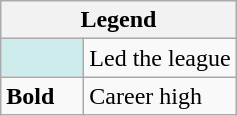<table class="wikitable">
<tr>
<th colspan="2">Legend</th>
</tr>
<tr>
<td style="background:#cfecec; width:3em;"></td>
<td>Led the league</td>
</tr>
<tr>
<td><strong>Bold</strong></td>
<td>Career high</td>
</tr>
</table>
